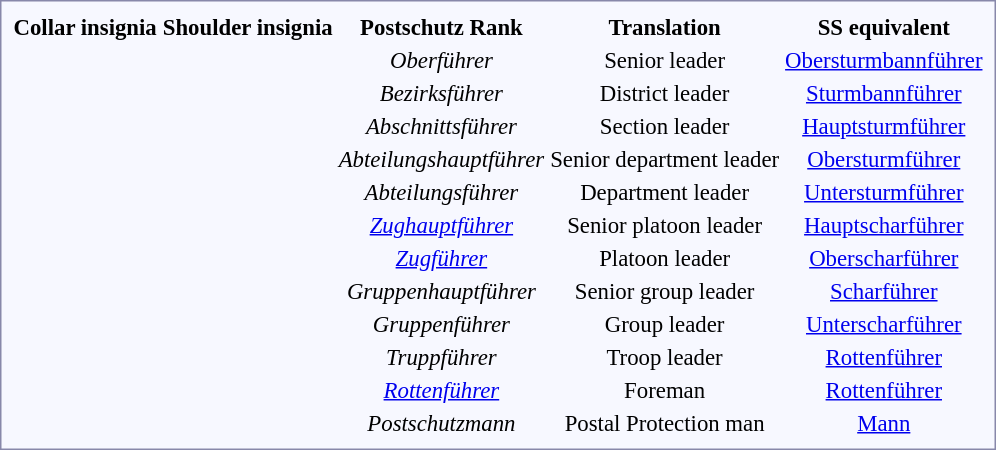<table style="border:1px solid #8888aa; background-color:#f7f8ff; padding:5px; font-size:95%; margin: 0px 12px 12px 0px;">
<tr style="text-align:center;">
<th>Collar insignia</th>
<th>Shoulder insignia</th>
<th>Postschutz Rank</th>
<th>Translation</th>
<th>SS equivalent</th>
</tr>
<tr style="text-align:center;">
<td></td>
<td></td>
<td><em>Oberführer</em></td>
<td>Senior leader</td>
<td><a href='#'>Obersturmbannführer</a></td>
</tr>
<tr style="text-align:center;">
<td></td>
<td></td>
<td><em>Bezirksführer</em></td>
<td>District leader</td>
<td><a href='#'>Sturmbannführer</a></td>
</tr>
<tr style="text-align:center;">
<td></td>
<td></td>
<td><em>Abschnittsführer</em></td>
<td>Section leader</td>
<td><a href='#'>Hauptsturmführer</a></td>
</tr>
<tr style="text-align:center;">
<td></td>
<td></td>
<td><em>Abteilungshauptführer</em></td>
<td>Senior department leader</td>
<td><a href='#'>Obersturmführer</a></td>
</tr>
<tr style="text-align:center;">
<td></td>
<td></td>
<td><em>Abteilungsführer</em></td>
<td>Department leader</td>
<td><a href='#'>Untersturmführer</a></td>
</tr>
<tr style="text-align:center;">
<td></td>
<td></td>
<td><em><a href='#'>Zughauptführer</a></em></td>
<td>Senior platoon leader</td>
<td><a href='#'>Hauptscharführer</a></td>
</tr>
<tr style="text-align:center;">
<td></td>
<td></td>
<td><em><a href='#'>Zugführer</a></em></td>
<td>Platoon leader</td>
<td><a href='#'>Oberscharführer</a></td>
</tr>
<tr style="text-align:center;">
<td></td>
<td></td>
<td><em>Gruppenhauptführer</em></td>
<td>Senior group leader</td>
<td><a href='#'>Scharführer</a></td>
</tr>
<tr style="text-align:center;">
<td></td>
<td></td>
<td><em>Gruppenführer</em></td>
<td>Group leader</td>
<td><a href='#'>Unterscharführer</a></td>
</tr>
<tr style="text-align:center;">
<td></td>
<td></td>
<td><em>Truppführer</em></td>
<td>Troop leader</td>
<td><a href='#'>Rottenführer</a></td>
</tr>
<tr style="text-align:center;">
<td></td>
<td></td>
<td><em><a href='#'>Rottenführer</a></em></td>
<td>Foreman</td>
<td><a href='#'>Rottenführer</a></td>
</tr>
<tr style="text-align:center;">
<td></td>
<td></td>
<td><em>Postschutzmann</em></td>
<td>Postal Protection man</td>
<td><a href='#'>Mann</a></td>
</tr>
</table>
